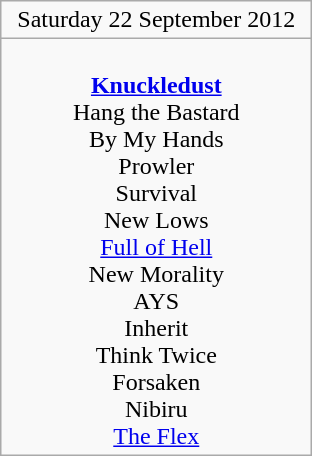<table class="wikitable">
<tr>
<td colspan="4" style="text-align:center;">Saturday 22 September 2012</td>
</tr>
<tr>
<td style="text-align:center; vertical-align:top; width:200px;"><br><strong><a href='#'>Knuckledust</a></strong><br>
Hang the Bastard<br>
By My Hands<br>
Prowler<br>
Survival<br>
New Lows<br>
<a href='#'>Full of Hell</a><br>
New Morality<br>
AYS<br>
Inherit<br>
Think Twice<br>
Forsaken<br>
Nibiru<br>
<a href='#'>The Flex</a></td>
</tr>
</table>
